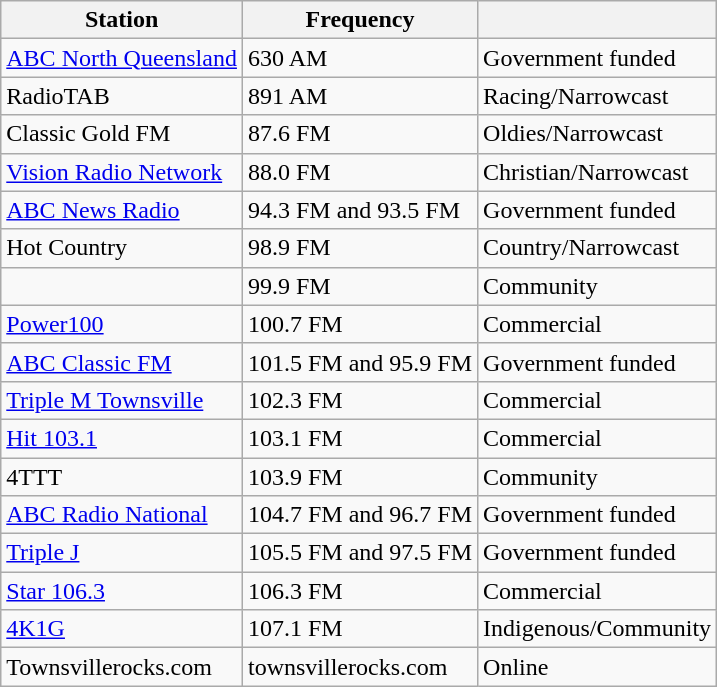<table class="wikitable" style="text-align:left;">
<tr>
<th>Station</th>
<th>Frequency</th>
<th></th>
</tr>
<tr>
<td><a href='#'>ABC North Queensland</a></td>
<td>630 AM</td>
<td>Government funded</td>
</tr>
<tr>
<td>RadioTAB</td>
<td>891 AM</td>
<td>Racing/Narrowcast</td>
</tr>
<tr>
<td>Classic Gold FM</td>
<td>87.6 FM</td>
<td>Oldies/Narrowcast</td>
</tr>
<tr>
<td><a href='#'>Vision Radio Network</a></td>
<td>88.0 FM</td>
<td>Christian/Narrowcast</td>
</tr>
<tr>
<td><a href='#'>ABC News Radio</a></td>
<td>94.3 FM and 93.5 FM</td>
<td>Government funded</td>
</tr>
<tr>
<td>Hot Country</td>
<td>98.9 FM</td>
<td>Country/Narrowcast</td>
</tr>
<tr>
<td></td>
<td>99.9 FM</td>
<td>Community</td>
</tr>
<tr>
<td><a href='#'>Power100</a></td>
<td>100.7 FM</td>
<td>Commercial</td>
</tr>
<tr>
<td><a href='#'>ABC Classic FM</a></td>
<td>101.5 FM and 95.9 FM</td>
<td>Government funded</td>
</tr>
<tr>
<td><a href='#'>Triple M Townsville</a></td>
<td>102.3 FM</td>
<td>Commercial</td>
</tr>
<tr>
<td><a href='#'>Hit 103.1</a></td>
<td>103.1 FM</td>
<td>Commercial</td>
</tr>
<tr>
<td>4TTT</td>
<td>103.9 FM</td>
<td>Community</td>
</tr>
<tr>
<td><a href='#'>ABC Radio National</a></td>
<td>104.7 FM and 96.7 FM</td>
<td>Government funded</td>
</tr>
<tr>
<td><a href='#'>Triple J</a></td>
<td>105.5 FM and 97.5 FM</td>
<td>Government funded</td>
</tr>
<tr>
<td><a href='#'>Star 106.3</a></td>
<td>106.3 FM</td>
<td>Commercial</td>
</tr>
<tr>
<td><a href='#'>4K1G</a></td>
<td>107.1 FM</td>
<td>Indigenous/Community</td>
</tr>
<tr>
<td>Townsvillerocks.com </td>
<td>townsvillerocks.com</td>
<td>Online</td>
</tr>
</table>
